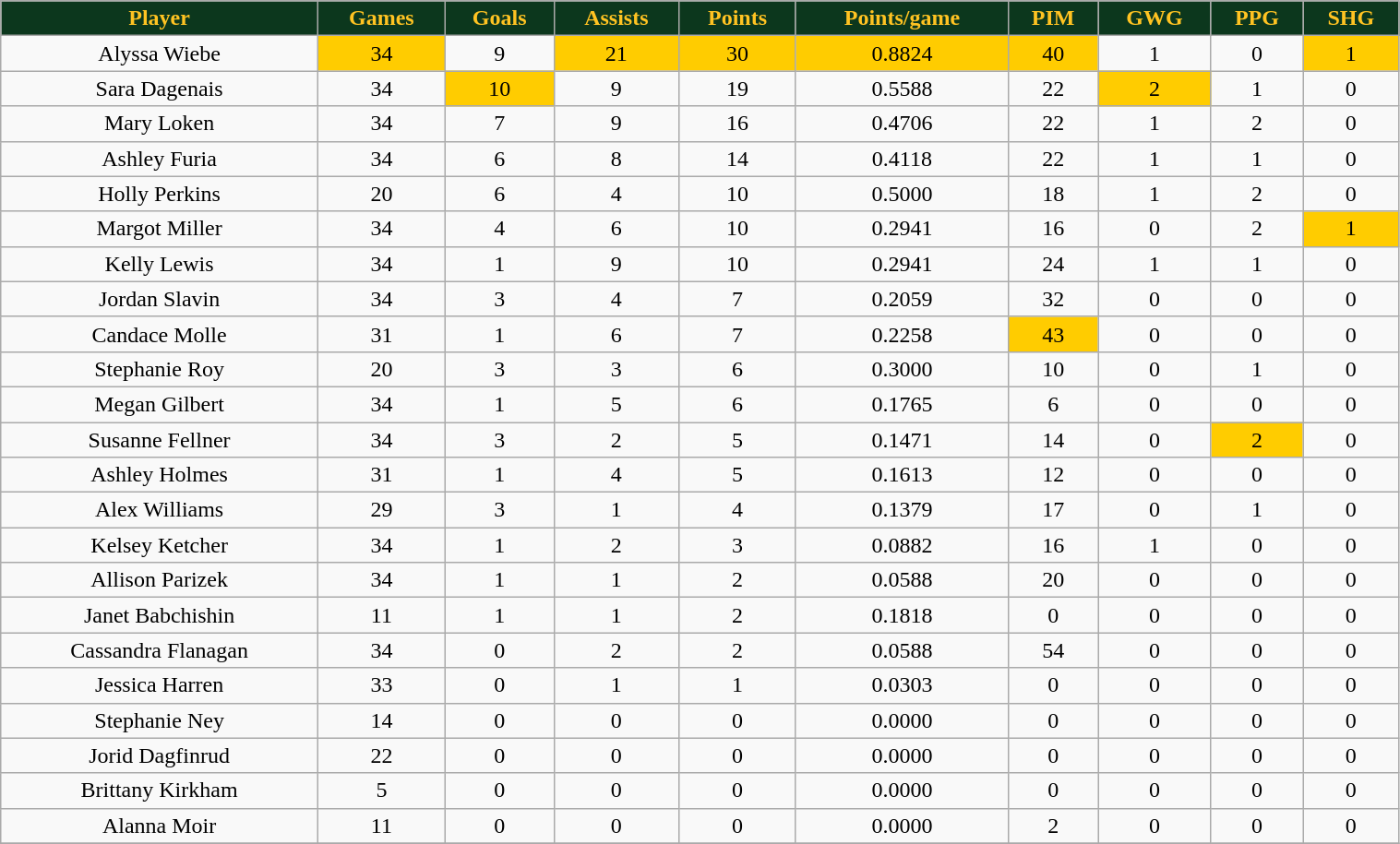<table class="wikitable" width="80%">
<tr align="center"  style="background:#0C371D;color:#ffc322;">
<td><strong>Player</strong></td>
<td><strong>Games</strong></td>
<td><strong>Goals</strong></td>
<td><strong>Assists</strong></td>
<td><strong>Points</strong></td>
<td><strong>Points/game</strong></td>
<td><strong>PIM</strong></td>
<td><strong>GWG</strong></td>
<td><strong>PPG</strong></td>
<td><strong>SHG</strong></td>
</tr>
<tr align="center" bgcolor="">
<td>Alyssa Wiebe</td>
<td bgcolor="#FFCC00">34</td>
<td>9</td>
<td bgcolor="#FFCC00">21</td>
<td bgcolor="#FFCC00">30</td>
<td bgcolor="#FFCC00">0.8824</td>
<td bgcolor="#FFCC00">40</td>
<td>1</td>
<td>0</td>
<td bgcolor="#FFCC00">1</td>
</tr>
<tr align="center" bgcolor="">
<td>Sara Dagenais</td>
<td>34</td>
<td bgcolor="#FFCC00">10</td>
<td>9</td>
<td>19</td>
<td>0.5588</td>
<td>22</td>
<td bgcolor="#FFCC00">2</td>
<td>1</td>
<td>0</td>
</tr>
<tr align="center" bgcolor="">
<td>Mary Loken</td>
<td>34</td>
<td>7</td>
<td>9</td>
<td>16</td>
<td>0.4706</td>
<td>22</td>
<td>1</td>
<td>2</td>
<td>0</td>
</tr>
<tr align="center" bgcolor="">
<td>Ashley Furia</td>
<td>34</td>
<td>6</td>
<td>8</td>
<td>14</td>
<td>0.4118</td>
<td>22</td>
<td>1</td>
<td>1</td>
<td>0</td>
</tr>
<tr align="center" bgcolor="">
<td>Holly Perkins</td>
<td>20</td>
<td>6</td>
<td>4</td>
<td>10</td>
<td>0.5000</td>
<td>18</td>
<td>1</td>
<td>2</td>
<td>0</td>
</tr>
<tr align="center" bgcolor="">
<td>Margot Miller</td>
<td>34</td>
<td>4</td>
<td>6</td>
<td>10</td>
<td>0.2941</td>
<td>16</td>
<td>0</td>
<td>2</td>
<td bgcolor="#FFCC00">1</td>
</tr>
<tr align="center" bgcolor="">
<td>Kelly Lewis</td>
<td>34</td>
<td>1</td>
<td>9</td>
<td>10</td>
<td>0.2941</td>
<td>24</td>
<td>1</td>
<td>1</td>
<td>0</td>
</tr>
<tr align="center" bgcolor="">
<td>Jordan Slavin</td>
<td>34</td>
<td>3</td>
<td>4</td>
<td>7</td>
<td>0.2059</td>
<td>32</td>
<td>0</td>
<td>0</td>
<td>0</td>
</tr>
<tr align="center" bgcolor="">
<td>Candace Molle</td>
<td>31</td>
<td>1</td>
<td>6</td>
<td>7</td>
<td>0.2258</td>
<td bgcolor="#FFCC00">43</td>
<td>0</td>
<td>0</td>
<td>0</td>
</tr>
<tr align="center" bgcolor="">
<td>Stephanie Roy</td>
<td>20</td>
<td>3</td>
<td>3</td>
<td>6</td>
<td>0.3000</td>
<td>10</td>
<td>0</td>
<td>1</td>
<td>0</td>
</tr>
<tr align="center" bgcolor="">
<td>Megan Gilbert</td>
<td>34</td>
<td>1</td>
<td>5</td>
<td>6</td>
<td>0.1765</td>
<td>6</td>
<td>0</td>
<td>0</td>
<td>0</td>
</tr>
<tr align="center" bgcolor="">
<td>Susanne Fellner</td>
<td>34</td>
<td>3</td>
<td>2</td>
<td>5</td>
<td>0.1471</td>
<td>14</td>
<td>0</td>
<td bgcolor="#FFCC00">2</td>
<td>0</td>
</tr>
<tr align="center" bgcolor="">
<td>Ashley Holmes</td>
<td>31</td>
<td>1</td>
<td>4</td>
<td>5</td>
<td>0.1613</td>
<td>12</td>
<td>0</td>
<td>0</td>
<td>0</td>
</tr>
<tr align="center" bgcolor="">
<td>Alex Williams</td>
<td>29</td>
<td>3</td>
<td>1</td>
<td>4</td>
<td>0.1379</td>
<td>17</td>
<td>0</td>
<td>1</td>
<td>0</td>
</tr>
<tr align="center" bgcolor="">
<td>Kelsey Ketcher</td>
<td>34</td>
<td>1</td>
<td>2</td>
<td>3</td>
<td>0.0882</td>
<td>16</td>
<td>1</td>
<td>0</td>
<td>0</td>
</tr>
<tr align="center" bgcolor="">
<td>Allison Parizek</td>
<td>34</td>
<td>1</td>
<td>1</td>
<td>2</td>
<td>0.0588</td>
<td>20</td>
<td>0</td>
<td>0</td>
<td>0</td>
</tr>
<tr align="center" bgcolor="">
<td>Janet Babchishin</td>
<td>11</td>
<td>1</td>
<td>1</td>
<td>2</td>
<td>0.1818</td>
<td>0</td>
<td>0</td>
<td>0</td>
<td>0</td>
</tr>
<tr align="center" bgcolor="">
<td>Cassandra Flanagan</td>
<td>34</td>
<td>0</td>
<td>2</td>
<td>2</td>
<td>0.0588</td>
<td>54</td>
<td>0</td>
<td>0</td>
<td>0</td>
</tr>
<tr align="center" bgcolor="">
<td>Jessica Harren</td>
<td>33</td>
<td>0</td>
<td>1</td>
<td>1</td>
<td>0.0303</td>
<td>0</td>
<td>0</td>
<td>0</td>
<td>0</td>
</tr>
<tr align="center" bgcolor="">
<td>Stephanie Ney</td>
<td>14</td>
<td>0</td>
<td>0</td>
<td>0</td>
<td>0.0000</td>
<td>0</td>
<td>0</td>
<td>0</td>
<td>0</td>
</tr>
<tr align="center" bgcolor="">
<td>Jorid Dagfinrud</td>
<td>22</td>
<td>0</td>
<td>0</td>
<td>0</td>
<td>0.0000</td>
<td>0</td>
<td>0</td>
<td>0</td>
<td>0</td>
</tr>
<tr align="center" bgcolor="">
<td>Brittany Kirkham</td>
<td>5</td>
<td>0</td>
<td>0</td>
<td>0</td>
<td>0.0000</td>
<td>0</td>
<td>0</td>
<td>0</td>
<td>0</td>
</tr>
<tr align="center" bgcolor="">
<td>Alanna Moir</td>
<td>11</td>
<td>0</td>
<td>0</td>
<td>0</td>
<td>0.0000</td>
<td>2</td>
<td>0</td>
<td>0</td>
<td>0</td>
</tr>
<tr align="center" bgcolor="">
</tr>
</table>
